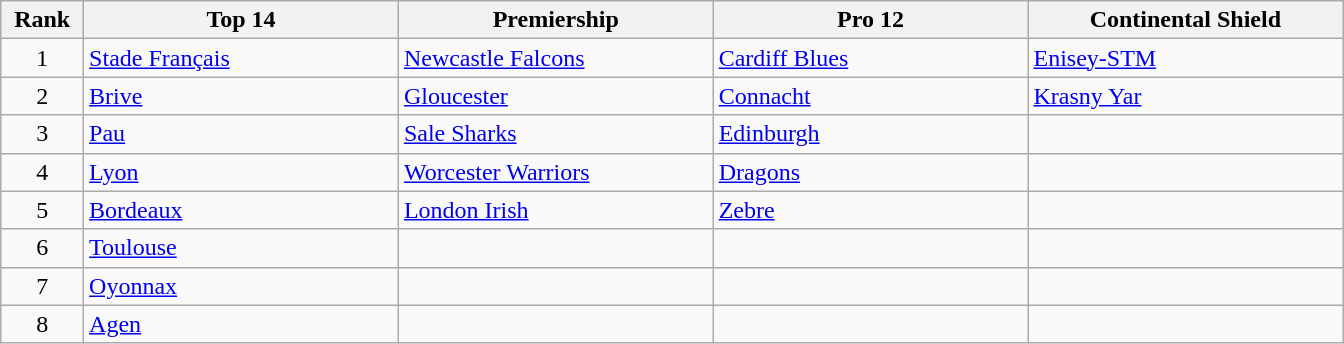<table class="wikitable">
<tr>
<th width=5%>Rank</th>
<th width=19%>Top 14</th>
<th width=19%>Premiership</th>
<th width=19%>Pro 12</th>
<th width=19%>Continental Shield</th>
</tr>
<tr>
<td align=center>1</td>
<td> <a href='#'>Stade Français</a></td>
<td> <a href='#'>Newcastle Falcons</a></td>
<td> <a href='#'>Cardiff Blues</a></td>
<td> <a href='#'>Enisey-STM</a></td>
</tr>
<tr>
<td align=center>2</td>
<td> <a href='#'>Brive</a></td>
<td> <a href='#'>Gloucester</a></td>
<td> <a href='#'>Connacht</a></td>
<td> <a href='#'>Krasny Yar</a></td>
</tr>
<tr>
<td align=center>3</td>
<td> <a href='#'>Pau</a></td>
<td> <a href='#'>Sale Sharks</a></td>
<td> <a href='#'>Edinburgh</a></td>
<td></td>
</tr>
<tr>
<td align=center>4</td>
<td> <a href='#'>Lyon</a></td>
<td> <a href='#'>Worcester Warriors</a></td>
<td> <a href='#'>Dragons</a></td>
<td></td>
</tr>
<tr>
<td align=center>5</td>
<td> <a href='#'>Bordeaux</a></td>
<td> <a href='#'>London Irish</a></td>
<td> <a href='#'>Zebre</a></td>
<td></td>
</tr>
<tr>
<td align=center>6</td>
<td> <a href='#'>Toulouse</a></td>
<td></td>
<td></td>
<td></td>
</tr>
<tr>
<td align=center>7</td>
<td> <a href='#'>Oyonnax</a></td>
<td></td>
<td></td>
<td></td>
</tr>
<tr>
<td align=center>8</td>
<td> <a href='#'>Agen</a></td>
<td></td>
<td></td>
<td></td>
</tr>
</table>
